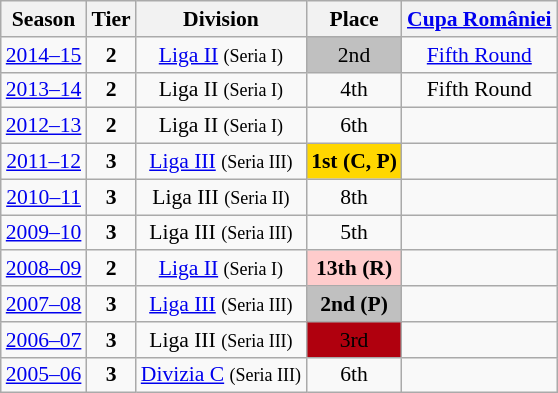<table class="wikitable" style="text-align:center; font-size:90%">
<tr>
<th>Season</th>
<th>Tier</th>
<th>Division</th>
<th>Place</th>
<th><a href='#'>Cupa României</a></th>
</tr>
<tr>
<td><a href='#'>2014–15</a></td>
<td><strong>2</strong></td>
<td><a href='#'>Liga II</a> <small>(Seria I)</small></td>
<td align=center bgcolor=silver>2nd</td>
<td><a href='#'>Fifth Round</a></td>
</tr>
<tr>
<td><a href='#'>2013–14</a></td>
<td><strong>2</strong></td>
<td>Liga II <small>(Seria I)</small></td>
<td>4th</td>
<td>Fifth Round</td>
</tr>
<tr>
<td><a href='#'>2012–13</a></td>
<td><strong>2</strong></td>
<td>Liga II <small>(Seria I)</small></td>
<td>6th</td>
<td></td>
</tr>
<tr>
<td><a href='#'>2011–12</a></td>
<td><strong>3</strong></td>
<td><a href='#'>Liga III</a> <small>(Seria III)</small></td>
<td align=center bgcolor=gold><strong>1st</strong> <strong>(C, P)</strong></td>
<td></td>
</tr>
<tr>
<td><a href='#'>2010–11</a></td>
<td><strong>3</strong></td>
<td>Liga III <small>(Seria II)</small></td>
<td>8th</td>
<td></td>
</tr>
<tr>
<td><a href='#'>2009–10</a></td>
<td><strong>3</strong></td>
<td>Liga III <small>(Seria III)</small></td>
<td>5th</td>
<td></td>
</tr>
<tr>
<td><a href='#'>2008–09</a></td>
<td><strong>2</strong></td>
<td><a href='#'>Liga II</a> <small>(Seria I)</small></td>
<td align=center bgcolor=#FFCCCC><strong>13th</strong> <strong>(R)</strong></td>
<td></td>
</tr>
<tr>
<td><a href='#'>2007–08</a></td>
<td><strong>3</strong></td>
<td><a href='#'>Liga III</a> <small>(Seria III)</small></td>
<td align=center bgcolor=silver><strong>2nd</strong> <strong>(P)</strong></td>
<td></td>
</tr>
<tr>
<td><a href='#'>2006–07</a></td>
<td><strong>3</strong></td>
<td>Liga III <small>(Seria III)</small></td>
<td align=center bgcolor=bronze>3rd</td>
<td></td>
</tr>
<tr>
<td><a href='#'>2005–06</a></td>
<td><strong>3</strong></td>
<td><a href='#'>Divizia C</a> <small>(Seria III)</small></td>
<td>6th</td>
<td></td>
</tr>
</table>
